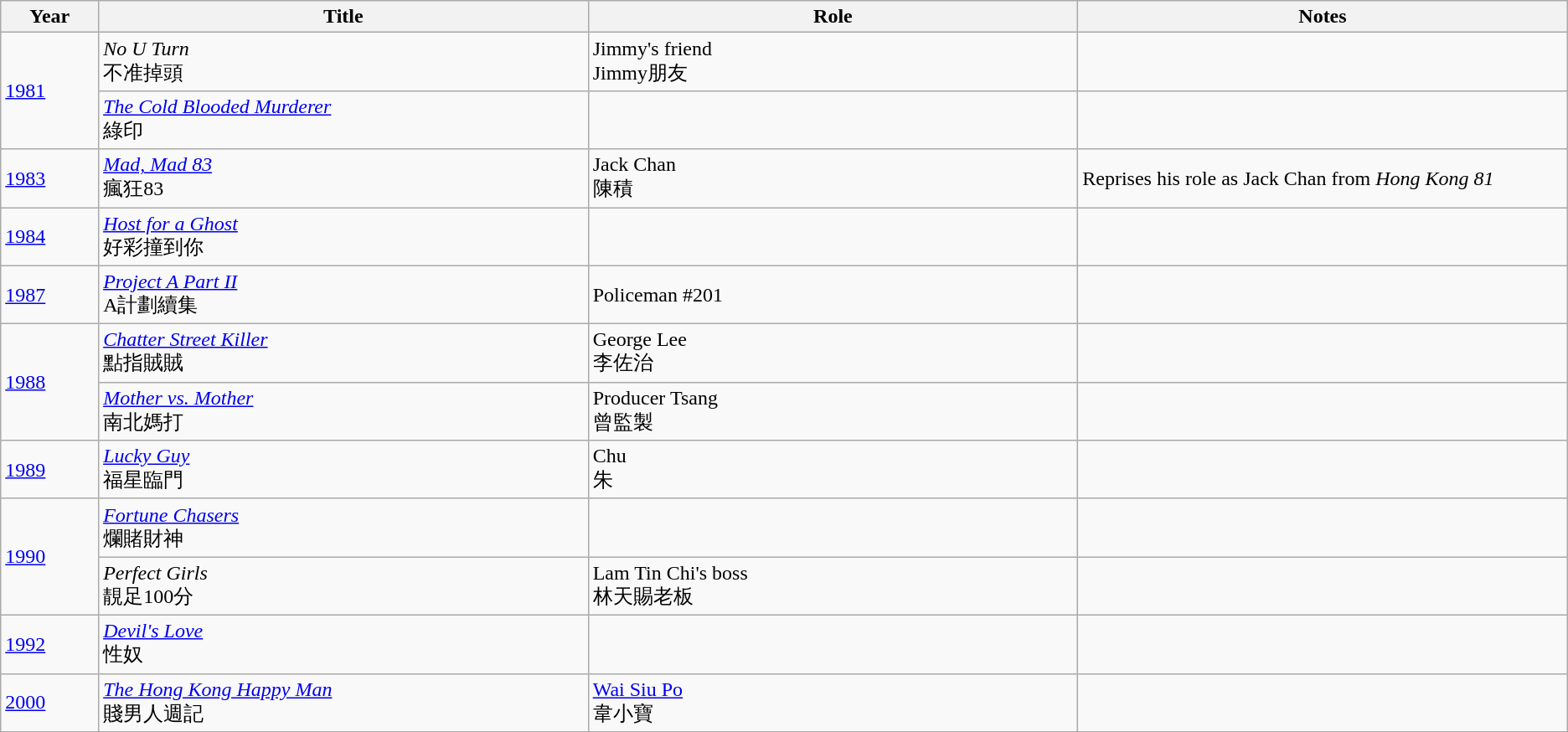<table class="wikitable">
<tr>
<th width=5%>Year</th>
<th width=25%>Title</th>
<th width=25%>Role</th>
<th width=25%>Notes</th>
</tr>
<tr>
<td rowspan="2"><a href='#'>1981</a></td>
<td><em>No U Turn</em><br>不准掉頭</td>
<td>Jimmy's friend<br>Jimmy朋友</td>
<td></td>
</tr>
<tr>
<td><em><a href='#'>The Cold Blooded Murderer</a></em><br>綠印</td>
<td></td>
<td></td>
</tr>
<tr>
<td><a href='#'>1983</a></td>
<td><em><a href='#'>Mad, Mad 83</a></em><br>瘋狂83</td>
<td>Jack Chan<br>陳積</td>
<td>Reprises his role as Jack Chan from <em>Hong Kong 81</em></td>
</tr>
<tr>
<td><a href='#'>1984</a></td>
<td><em><a href='#'>Host for a Ghost</a></em><br>好彩撞到你</td>
<td></td>
<td></td>
</tr>
<tr>
<td><a href='#'>1987</a></td>
<td><em><a href='#'>Project A Part II</a></em><br>A計劃續集</td>
<td>Policeman #201</td>
<td></td>
</tr>
<tr>
<td rowspan="2"><a href='#'>1988</a></td>
<td><em><a href='#'>Chatter Street Killer</a></em><br>點指賊賊</td>
<td>George Lee<br>李佐治</td>
<td></td>
</tr>
<tr>
<td><em><a href='#'>Mother vs. Mother</a></em><br>南北媽打</td>
<td>Producer Tsang<br>曾監製</td>
<td></td>
</tr>
<tr>
<td><a href='#'>1989</a></td>
<td><em><a href='#'>Lucky Guy</a></em><br>福星臨門</td>
<td>Chu<br>朱</td>
<td></td>
</tr>
<tr>
<td rowspan="2"><a href='#'>1990</a></td>
<td><em><a href='#'>Fortune Chasers</a></em><br>爛賭財神</td>
<td></td>
<td></td>
</tr>
<tr>
<td><em>Perfect Girls</em><br>靚足100分</td>
<td>Lam Tin Chi's boss<br>林天賜老板</td>
<td></td>
</tr>
<tr>
<td><a href='#'>1992</a></td>
<td><em><a href='#'>Devil's Love</a></em><br>性奴</td>
<td></td>
<td></td>
</tr>
<tr>
<td><a href='#'>2000</a></td>
<td><em><a href='#'>The Hong Kong Happy Man</a></em><br>賤男人週記</td>
<td><a href='#'>Wai Siu Po</a><br>韋小寶</td>
<td></td>
</tr>
<tr>
</tr>
</table>
